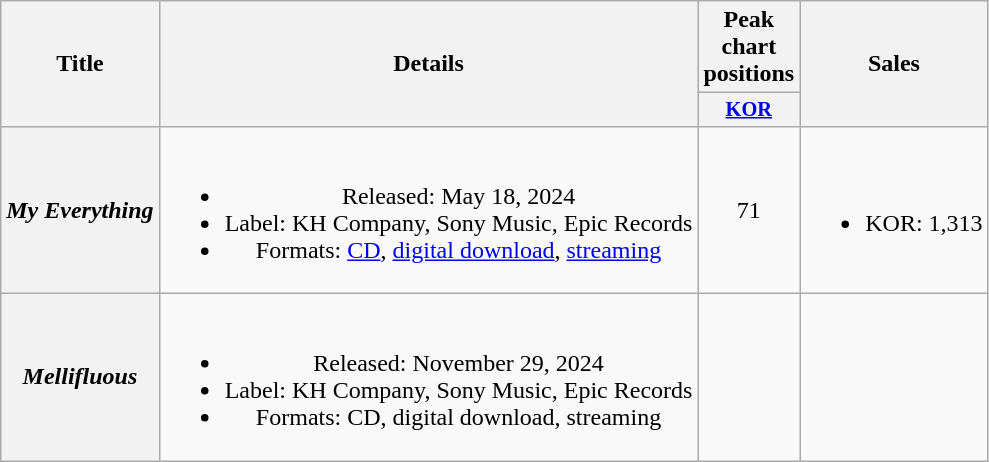<table class="wikitable plainrowheaders" style="text-align:center;">
<tr>
<th scope="col" rowspan="2">Title</th>
<th scope="col" rowspan="2">Details</th>
<th scope="col" colspan="1">Peak chart positions</th>
<th scope="col" rowspan="2">Sales</th>
</tr>
<tr>
<th scope="col" style="width:2.5em;font-size:85%"><a href='#'>KOR</a><br></th>
</tr>
<tr>
<th scope="row"><em>My Everything</em></th>
<td><br><ul><li>Released: May 18, 2024</li><li>Label: KH Company, Sony Music, Epic Records</li><li>Formats: <a href='#'>CD</a>, <a href='#'>digital download</a>, <a href='#'>streaming</a></li></ul></td>
<td>71</td>
<td><br><ul><li>KOR: 1,313</li></ul></td>
</tr>
<tr>
<th scope="row"><em>Mellifluous</em></th>
<td><br><ul><li>Released: November 29, 2024</li><li>Label: KH Company, Sony Music, Epic Records</li><li>Formats: CD, digital download, streaming</li></ul></td>
<td></td>
<td></td>
</tr>
</table>
